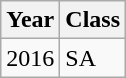<table class="wikitable">
<tr>
<th>Year</th>
<th>Class</th>
</tr>
<tr>
<td>2016</td>
<td>SA</td>
</tr>
</table>
